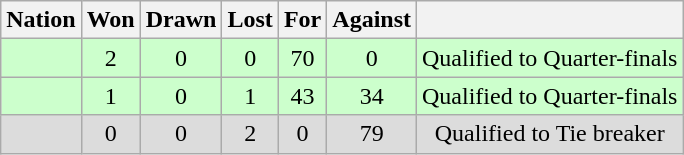<table class="wikitable" style="text-align: center;">
<tr>
<th>Nation</th>
<th>Won</th>
<th>Drawn</th>
<th>Lost</th>
<th>For</th>
<th>Against</th>
<th></th>
</tr>
<tr bgcolor="#ccffcc">
<td align="left"></td>
<td>2</td>
<td>0</td>
<td>0</td>
<td>70</td>
<td>0</td>
<td>Qualified to Quarter-finals</td>
</tr>
<tr bgcolor="#ccffcc">
<td align="left"></td>
<td>1</td>
<td>0</td>
<td>1</td>
<td>43</td>
<td>34</td>
<td>Qualified to Quarter-finals</td>
</tr>
<tr bgcolor="DCDCDC">
<td align="left"></td>
<td>0</td>
<td>0</td>
<td>2</td>
<td>0</td>
<td>79</td>
<td>Qualified to Tie breaker</td>
</tr>
</table>
